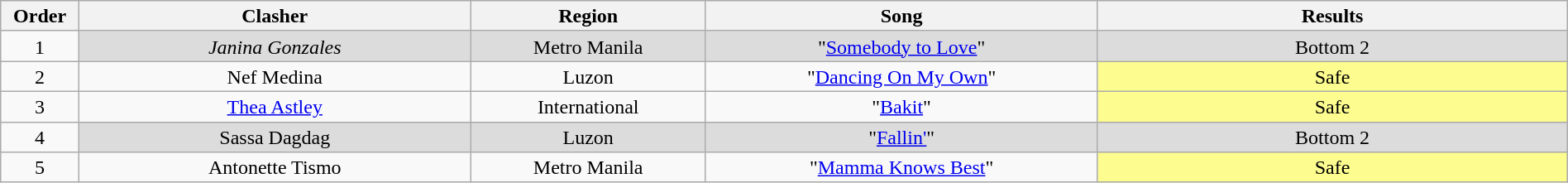<table class="wikitable" style="text-align:center; line-height:17px; width:100%;">
<tr>
<th width="5%">Order</th>
<th width="25%">Clasher</th>
<th>Region</th>
<th width="25%">Song</th>
<th width="30%">Results</th>
</tr>
<tr>
<td>1</td>
<td style="background:#DCDCDC;"><em>Janina Gonzales</em></td>
<td style="background:#DCDCDC;">Metro Manila</td>
<td style="background:#DCDCDC;">"<a href='#'>Somebody to Love</a>"</td>
<td style="background:#DCDCDC;">Bottom 2</td>
</tr>
<tr>
<td>2</td>
<td>Nef Medina</td>
<td>Luzon</td>
<td>"<a href='#'>Dancing On My Own</a>"</td>
<td style="background:#fdfc8f;">Safe</td>
</tr>
<tr>
<td>3</td>
<td><a href='#'>Thea Astley</a></td>
<td>International</td>
<td>"<a href='#'>Bakit</a>"</td>
<td style="background:#fdfc8f;">Safe</td>
</tr>
<tr>
<td>4</td>
<td style="background:#DCDCDC;">Sassa Dagdag</td>
<td style="background:#DCDCDC;">Luzon</td>
<td style="background:#DCDCDC;">"<a href='#'>Fallin'</a>"</td>
<td style="background:#DCDCDC;">Bottom 2</td>
</tr>
<tr>
<td>5</td>
<td>Antonette Tismo</td>
<td>Metro Manila</td>
<td>"<a href='#'>Mamma Knows Best</a>"</td>
<td style="background:#fdfc8f;">Safe</td>
</tr>
</table>
